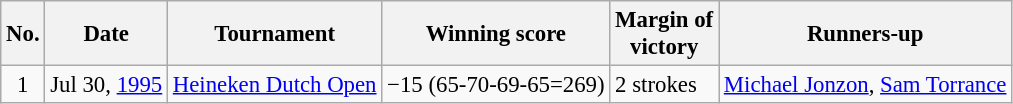<table class="wikitable" style="font-size:95%;">
<tr>
<th>No.</th>
<th>Date</th>
<th>Tournament</th>
<th>Winning score</th>
<th>Margin of<br>victory</th>
<th>Runners-up</th>
</tr>
<tr>
<td align=center>1</td>
<td>Jul 30, <a href='#'>1995</a></td>
<td><a href='#'>Heineken Dutch Open</a></td>
<td>−15 (65-70-69-65=269)</td>
<td>2 strokes</td>
<td> <a href='#'>Michael Jonzon</a>,  <a href='#'>Sam Torrance</a></td>
</tr>
</table>
